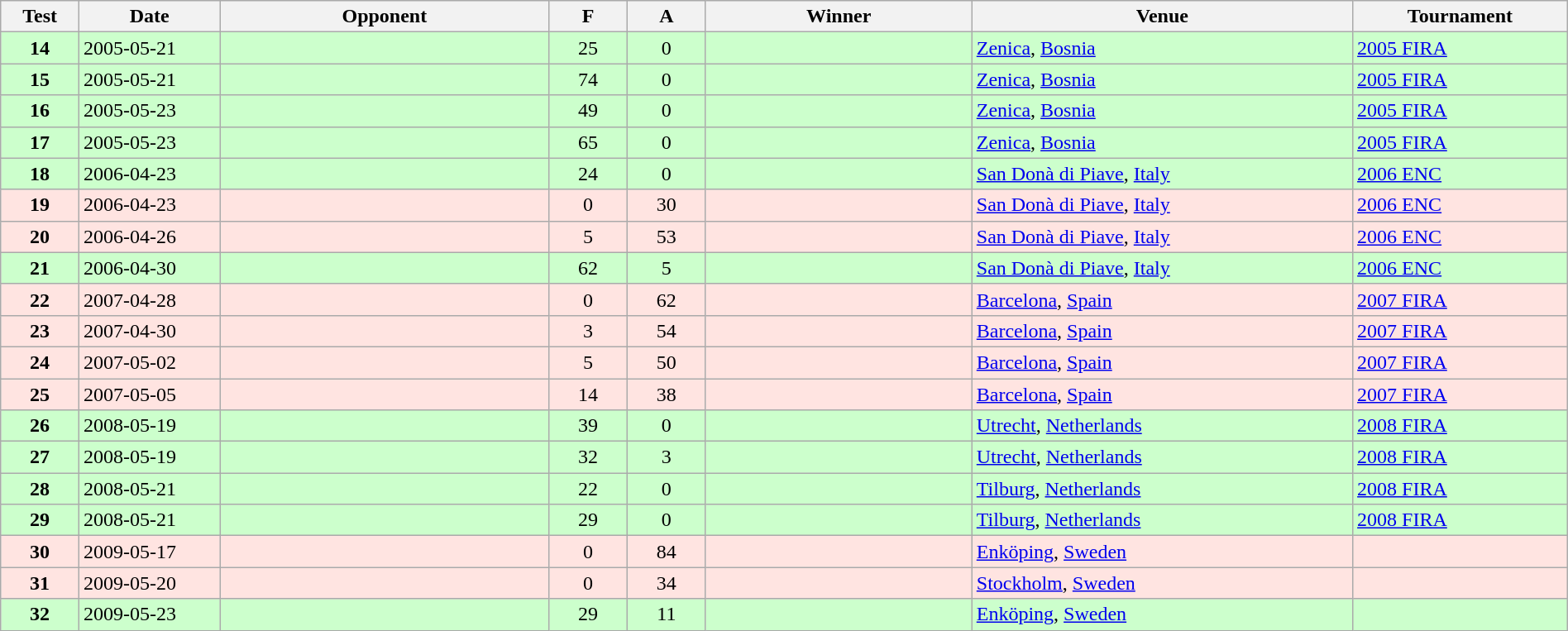<table class="wikitable sortable" style="width:100%">
<tr>
<th style="width:5%">Test</th>
<th style="width:9%">Date</th>
<th style="width:21%">Opponent</th>
<th style="width:5%">F</th>
<th style="width:5%">A</th>
<th style="width:17%">Winner</th>
<th>Venue</th>
<th>Tournament</th>
</tr>
<tr bgcolor="#ccffcc">
<td align="center"><strong>14</strong></td>
<td>2005-05-21</td>
<td></td>
<td align="center">25</td>
<td align="center">0</td>
<td></td>
<td><a href='#'>Zenica</a>, <a href='#'>Bosnia</a></td>
<td><a href='#'>2005 FIRA</a></td>
</tr>
<tr bgcolor="#ccffcc">
<td align="center"><strong>15</strong></td>
<td>2005-05-21</td>
<td></td>
<td align="center">74</td>
<td align="center">0</td>
<td></td>
<td><a href='#'>Zenica</a>, <a href='#'>Bosnia</a></td>
<td><a href='#'>2005 FIRA</a></td>
</tr>
<tr bgcolor="#ccffcc">
<td align="center"><strong>16</strong></td>
<td>2005-05-23</td>
<td></td>
<td align="center">49</td>
<td align="center">0</td>
<td></td>
<td><a href='#'>Zenica</a>, <a href='#'>Bosnia</a></td>
<td><a href='#'>2005 FIRA</a></td>
</tr>
<tr bgcolor="#ccffcc">
<td align="center"><strong>17</strong></td>
<td>2005-05-23</td>
<td></td>
<td align="center">65</td>
<td align="center">0</td>
<td></td>
<td><a href='#'>Zenica</a>, <a href='#'>Bosnia</a></td>
<td><a href='#'>2005 FIRA</a></td>
</tr>
<tr bgcolor="#ccffcc">
<td align="center"><strong>18</strong></td>
<td>2006-04-23</td>
<td></td>
<td align="center">24</td>
<td align="center">0</td>
<td></td>
<td><a href='#'>San Donà di Piave</a>, <a href='#'>Italy</a></td>
<td><a href='#'>2006 ENC</a></td>
</tr>
<tr bgcolor="FFE4E1">
<td align="center"><strong>19</strong></td>
<td>2006-04-23</td>
<td></td>
<td align="center">0</td>
<td align="center">30</td>
<td></td>
<td><a href='#'>San Donà di Piave</a>, <a href='#'>Italy</a></td>
<td><a href='#'>2006 ENC</a></td>
</tr>
<tr bgcolor="FFE4E1">
<td align="center"><strong>20</strong></td>
<td>2006-04-26</td>
<td></td>
<td align="center">5</td>
<td align="center">53</td>
<td></td>
<td><a href='#'>San Donà di Piave</a>, <a href='#'>Italy</a></td>
<td><a href='#'>2006 ENC</a></td>
</tr>
<tr bgcolor="#ccffcc">
<td align="center"><strong>21</strong></td>
<td>2006-04-30</td>
<td></td>
<td align="center">62</td>
<td align="center">5</td>
<td></td>
<td><a href='#'>San Donà di Piave</a>, <a href='#'>Italy</a></td>
<td><a href='#'>2006 ENC</a></td>
</tr>
<tr bgcolor="FFE4E1">
<td align="center"><strong>22</strong></td>
<td>2007-04-28</td>
<td></td>
<td align="center">0</td>
<td align="center">62</td>
<td></td>
<td><a href='#'>Barcelona</a>, <a href='#'>Spain</a></td>
<td><a href='#'>2007 FIRA</a></td>
</tr>
<tr bgcolor="FFE4E1">
<td align="center"><strong>23</strong></td>
<td>2007-04-30</td>
<td></td>
<td align="center">3</td>
<td align="center">54</td>
<td></td>
<td><a href='#'>Barcelona</a>, <a href='#'>Spain</a></td>
<td><a href='#'>2007 FIRA</a></td>
</tr>
<tr bgcolor="FFE4E1">
<td align="center"><strong>24</strong></td>
<td>2007-05-02</td>
<td></td>
<td align="center">5</td>
<td align="center">50</td>
<td></td>
<td><a href='#'>Barcelona</a>, <a href='#'>Spain</a></td>
<td><a href='#'>2007 FIRA</a></td>
</tr>
<tr bgcolor="FFE4E1">
<td align="center"><strong>25</strong></td>
<td>2007-05-05</td>
<td></td>
<td align="center">14</td>
<td align="center">38</td>
<td></td>
<td><a href='#'>Barcelona</a>, <a href='#'>Spain</a></td>
<td><a href='#'>2007 FIRA</a></td>
</tr>
<tr bgcolor="#ccffcc">
<td align="center"><strong>26</strong></td>
<td>2008-05-19</td>
<td></td>
<td align="center">39</td>
<td align="center">0</td>
<td></td>
<td><a href='#'>Utrecht</a>, <a href='#'>Netherlands</a></td>
<td><a href='#'>2008 FIRA</a></td>
</tr>
<tr bgcolor="#ccffcc">
<td align="center"><strong>27</strong></td>
<td>2008-05-19</td>
<td></td>
<td align="center">32</td>
<td align="center">3</td>
<td></td>
<td><a href='#'>Utrecht</a>, <a href='#'>Netherlands</a></td>
<td><a href='#'>2008 FIRA</a></td>
</tr>
<tr bgcolor="#ccffcc">
<td align="center"><strong>28</strong></td>
<td>2008-05-21</td>
<td></td>
<td align="center">22</td>
<td align="center">0</td>
<td></td>
<td><a href='#'>Tilburg</a>, <a href='#'>Netherlands</a></td>
<td><a href='#'>2008 FIRA</a></td>
</tr>
<tr bgcolor="#ccffcc">
<td align="center"><strong>29</strong></td>
<td>2008-05-21</td>
<td></td>
<td align="center">29</td>
<td align="center">0</td>
<td></td>
<td><a href='#'>Tilburg</a>, <a href='#'>Netherlands</a></td>
<td><a href='#'>2008 FIRA</a></td>
</tr>
<tr bgcolor="FFE4E1">
<td align="center"><strong>30</strong></td>
<td>2009-05-17</td>
<td></td>
<td align="center">0</td>
<td align="center">84</td>
<td></td>
<td><a href='#'>Enköping</a>, <a href='#'>Sweden</a></td>
<td></td>
</tr>
<tr bgcolor="FFE4E1">
<td align="center"><strong>31</strong></td>
<td>2009-05-20</td>
<td></td>
<td align="center">0</td>
<td align="center">34</td>
<td></td>
<td><a href='#'>Stockholm</a>, <a href='#'>Sweden</a></td>
<td></td>
</tr>
<tr bgcolor="#ccffcc">
<td align="center"><strong>32</strong></td>
<td>2009-05-23</td>
<td></td>
<td align="center">29</td>
<td align="center">11</td>
<td></td>
<td><a href='#'>Enköping</a>, <a href='#'>Sweden</a></td>
<td></td>
</tr>
</table>
